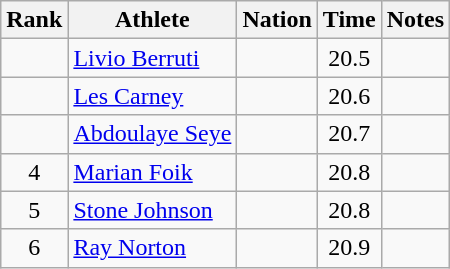<table class="wikitable sortable" style="text-align:center">
<tr>
<th>Rank</th>
<th>Athlete</th>
<th>Nation</th>
<th>Time</th>
<th>Notes</th>
</tr>
<tr>
<td></td>
<td align=left><a href='#'>Livio Berruti</a></td>
<td align=left></td>
<td>20.5</td>
<td></td>
</tr>
<tr>
<td></td>
<td align=left><a href='#'>Les Carney</a></td>
<td align=left></td>
<td>20.6</td>
<td></td>
</tr>
<tr>
<td></td>
<td align=left><a href='#'>Abdoulaye Seye</a></td>
<td align=left></td>
<td>20.7</td>
<td></td>
</tr>
<tr>
<td>4</td>
<td align=left><a href='#'>Marian Foik</a></td>
<td align=left></td>
<td>20.8</td>
<td></td>
</tr>
<tr>
<td>5</td>
<td align=left><a href='#'>Stone Johnson</a></td>
<td align=left></td>
<td>20.8</td>
<td></td>
</tr>
<tr>
<td>6</td>
<td align=left><a href='#'>Ray Norton</a></td>
<td align=left></td>
<td>20.9</td>
<td></td>
</tr>
</table>
